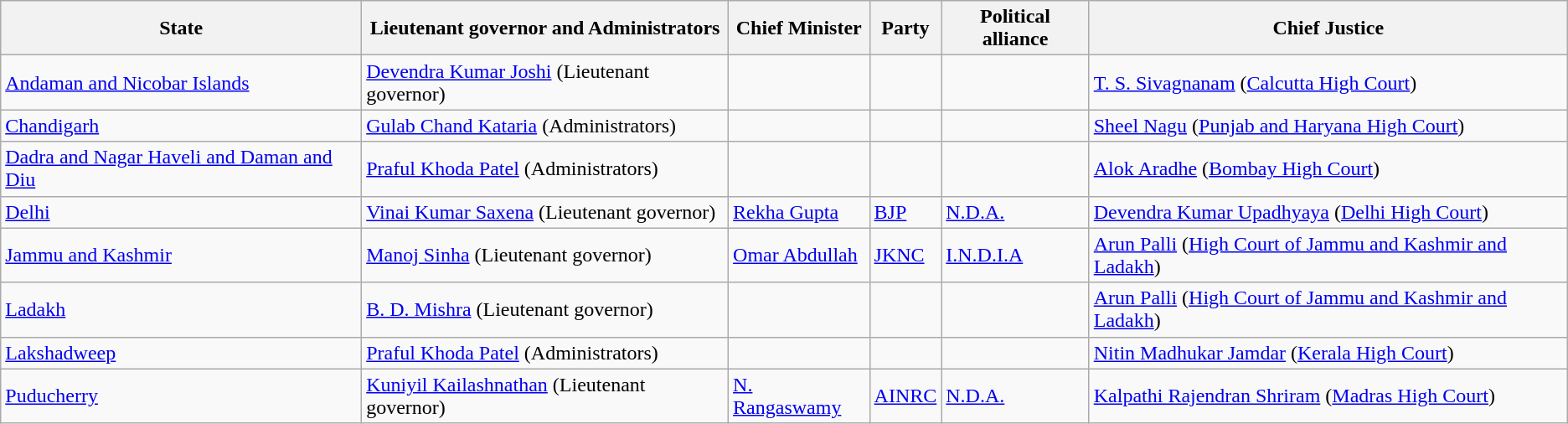<table class="wikitable sortable">
<tr>
<th>State</th>
<th>Lieutenant governor and Administrators</th>
<th>Chief Minister</th>
<th>Party</th>
<th>Political alliance</th>
<th>Chief Justice</th>
</tr>
<tr>
<td><a href='#'>Andaman and Nicobar Islands</a></td>
<td><a href='#'>Devendra Kumar Joshi</a> (Lieutenant governor)</td>
<td></td>
<td></td>
<td></td>
<td><a href='#'>T. S. Sivagnanam</a> (<a href='#'>Calcutta High Court</a>)</td>
</tr>
<tr>
<td><a href='#'>Chandigarh</a></td>
<td><a href='#'>Gulab Chand Kataria</a> (Administrators)</td>
<td></td>
<td></td>
<td></td>
<td><a href='#'>Sheel Nagu</a> (<a href='#'>Punjab and Haryana High Court</a>)</td>
</tr>
<tr>
<td><a href='#'>Dadra and Nagar Haveli and Daman and Diu</a></td>
<td><a href='#'>Praful Khoda Patel</a> (Administrators)</td>
<td></td>
<td></td>
<td></td>
<td><a href='#'>Alok Aradhe</a> (<a href='#'>Bombay High Court</a>)</td>
</tr>
<tr>
<td><a href='#'>Delhi</a></td>
<td><a href='#'>Vinai Kumar Saxena</a> (Lieutenant governor)</td>
<td><a href='#'>Rekha Gupta</a></td>
<td><a href='#'>BJP</a></td>
<td><a href='#'>N.D.A.</a></td>
<td><a href='#'>Devendra Kumar Upadhyaya</a> (<a href='#'>Delhi High Court</a>)</td>
</tr>
<tr>
<td><a href='#'>Jammu and Kashmir</a></td>
<td><a href='#'>Manoj Sinha</a> (Lieutenant governor)</td>
<td><a href='#'>Omar Abdullah</a></td>
<td><a href='#'>JKNC</a></td>
<td><a href='#'>I.N.D.I.A</a></td>
<td><a href='#'>Arun Palli</a> (<a href='#'>High Court of Jammu and Kashmir and Ladakh</a>)</td>
</tr>
<tr>
<td><a href='#'>Ladakh</a></td>
<td><a href='#'>B. D. Mishra</a> (Lieutenant governor)</td>
<td></td>
<td></td>
<td></td>
<td><a href='#'>Arun Palli</a> (<a href='#'>High Court of Jammu and Kashmir and Ladakh</a>)</td>
</tr>
<tr>
<td><a href='#'>Lakshadweep</a></td>
<td><a href='#'>Praful Khoda Patel</a> (Administrators)</td>
<td></td>
<td></td>
<td></td>
<td><a href='#'>Nitin Madhukar Jamdar</a> (<a href='#'>Kerala High Court</a>)</td>
</tr>
<tr>
<td><a href='#'>Puducherry</a></td>
<td><a href='#'>Kuniyil Kailashnathan</a> (Lieutenant governor)</td>
<td><a href='#'>N. Rangaswamy</a></td>
<td><a href='#'>AINRC</a></td>
<td><a href='#'>N.D.A.</a></td>
<td><a href='#'>Kalpathi Rajendran Shriram</a> (<a href='#'>Madras High Court</a>)</td>
</tr>
</table>
